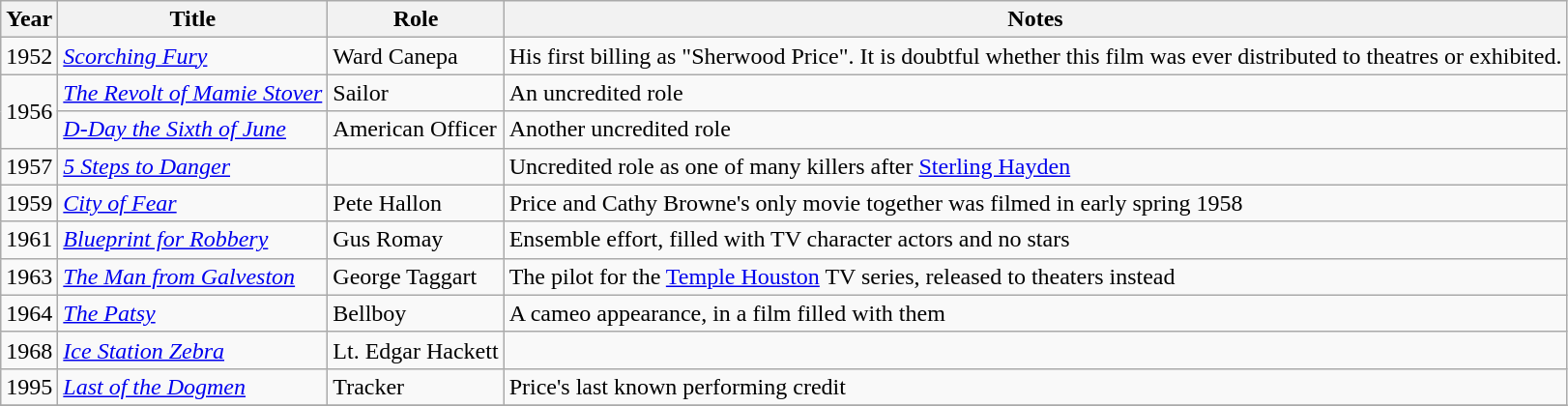<table class="wikitable sortable plainrowheaders">
<tr>
<th scope="col">Year</th>
<th scope="col">Title</th>
<th scope="col">Role</th>
<th scope="col">Notes</th>
</tr>
<tr>
<td>1952</td>
<td><em><a href='#'>Scorching Fury</a></em></td>
<td>Ward Canepa</td>
<td>His first billing as "Sherwood Price". It is doubtful whether this film was ever distributed to theatres or exhibited.</td>
</tr>
<tr>
<td rowspan=2>1956</td>
<td><em><a href='#'>The Revolt of Mamie Stover</a></em></td>
<td>Sailor</td>
<td>An uncredited role</td>
</tr>
<tr>
<td><em><a href='#'>D-Day the Sixth of June</a></em></td>
<td>American Officer</td>
<td>Another uncredited role</td>
</tr>
<tr>
<td>1957</td>
<td><em><a href='#'>5 Steps to Danger</a></em></td>
<td></td>
<td>Uncredited role as one of many killers after <a href='#'>Sterling Hayden</a></td>
</tr>
<tr>
<td>1959</td>
<td><em><a href='#'>City of Fear</a></em></td>
<td>Pete Hallon</td>
<td>Price and Cathy Browne's only movie together was filmed in early spring 1958</td>
</tr>
<tr>
<td>1961</td>
<td><em><a href='#'>Blueprint for Robbery</a></em></td>
<td>Gus Romay</td>
<td>Ensemble effort, filled with TV character actors and no stars</td>
</tr>
<tr>
<td>1963</td>
<td><em><a href='#'>The Man from Galveston</a></em></td>
<td>George Taggart</td>
<td>The pilot for the <a href='#'>Temple Houston</a> TV series, released to theaters instead</td>
</tr>
<tr>
<td>1964</td>
<td><em><a href='#'>The Patsy</a></em></td>
<td>Bellboy</td>
<td>A cameo appearance, in a film filled with them</td>
</tr>
<tr>
<td>1968</td>
<td><em><a href='#'>Ice Station Zebra</a></em></td>
<td>Lt. Edgar Hackett</td>
<td></td>
</tr>
<tr>
<td>1995</td>
<td><em><a href='#'>Last of the Dogmen</a></em></td>
<td>Tracker</td>
<td>Price's last known performing credit</td>
</tr>
<tr>
</tr>
</table>
